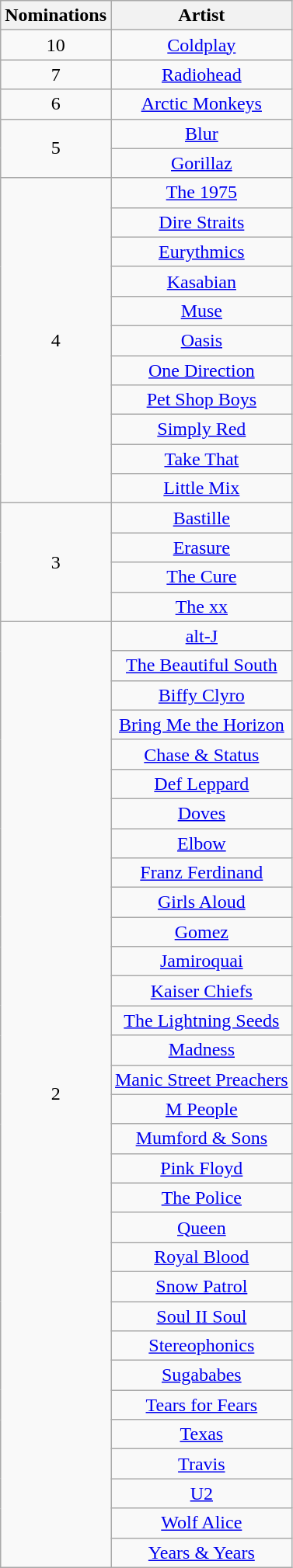<table class="wikitable" rowspan="2" style="text-align:center;">
<tr>
<th scope="col" style="width:55px;">Nominations</th>
<th scope="col" style="text-align:center;">Artist</th>
</tr>
<tr>
<td>10</td>
<td><a href='#'>Coldplay</a></td>
</tr>
<tr>
<td rowspan="1">7</td>
<td><a href='#'>Radiohead</a></td>
</tr>
<tr>
<td rowspan="1">6</td>
<td><a href='#'>Arctic Monkeys</a></td>
</tr>
<tr>
<td rowspan="2">5</td>
<td><a href='#'>Blur</a></td>
</tr>
<tr>
<td><a href='#'>Gorillaz</a></td>
</tr>
<tr>
<td rowspan="11">4</td>
<td><a href='#'>The 1975</a></td>
</tr>
<tr>
<td><a href='#'>Dire Straits</a></td>
</tr>
<tr>
<td><a href='#'>Eurythmics</a></td>
</tr>
<tr>
<td><a href='#'>Kasabian</a></td>
</tr>
<tr>
<td><a href='#'>Muse</a></td>
</tr>
<tr>
<td><a href='#'>Oasis</a></td>
</tr>
<tr>
<td><a href='#'>One Direction</a></td>
</tr>
<tr>
<td><a href='#'>Pet Shop Boys</a></td>
</tr>
<tr>
<td><a href='#'>Simply Red</a></td>
</tr>
<tr>
<td><a href='#'>Take That</a></td>
</tr>
<tr>
<td><a href='#'>Little Mix</a></td>
</tr>
<tr>
<td rowspan="4">3</td>
<td><a href='#'>Bastille</a></td>
</tr>
<tr>
<td><a href='#'>Erasure</a></td>
</tr>
<tr>
<td><a href='#'>The Cure</a></td>
</tr>
<tr>
<td><a href='#'>The xx</a></td>
</tr>
<tr>
<td rowspan="32">2</td>
<td><a href='#'>alt-J</a></td>
</tr>
<tr>
<td><a href='#'>The Beautiful South</a></td>
</tr>
<tr>
<td><a href='#'>Biffy Clyro</a></td>
</tr>
<tr>
<td><a href='#'>Bring Me the Horizon</a></td>
</tr>
<tr>
<td><a href='#'>Chase & Status</a></td>
</tr>
<tr>
<td><a href='#'>Def Leppard</a></td>
</tr>
<tr>
<td><a href='#'>Doves</a></td>
</tr>
<tr>
<td><a href='#'>Elbow</a></td>
</tr>
<tr>
<td><a href='#'>Franz Ferdinand</a></td>
</tr>
<tr>
<td><a href='#'>Girls Aloud</a></td>
</tr>
<tr>
<td><a href='#'>Gomez</a></td>
</tr>
<tr>
<td><a href='#'>Jamiroquai</a></td>
</tr>
<tr>
<td><a href='#'>Kaiser Chiefs</a></td>
</tr>
<tr>
<td><a href='#'>The Lightning Seeds</a></td>
</tr>
<tr>
<td><a href='#'>Madness</a></td>
</tr>
<tr>
<td><a href='#'>Manic Street Preachers</a></td>
</tr>
<tr>
<td><a href='#'>M People</a></td>
</tr>
<tr>
<td><a href='#'>Mumford & Sons</a></td>
</tr>
<tr>
<td><a href='#'>Pink Floyd</a></td>
</tr>
<tr>
<td><a href='#'>The Police</a></td>
</tr>
<tr>
<td><a href='#'>Queen</a></td>
</tr>
<tr>
<td><a href='#'>Royal Blood</a></td>
</tr>
<tr>
<td><a href='#'>Snow Patrol</a></td>
</tr>
<tr>
<td><a href='#'>Soul II Soul</a></td>
</tr>
<tr>
<td><a href='#'>Stereophonics</a></td>
</tr>
<tr>
<td><a href='#'>Sugababes</a></td>
</tr>
<tr>
<td><a href='#'>Tears for Fears</a></td>
</tr>
<tr>
<td><a href='#'>Texas</a></td>
</tr>
<tr>
<td><a href='#'>Travis</a></td>
</tr>
<tr>
<td><a href='#'>U2</a></td>
</tr>
<tr>
<td><a href='#'>Wolf Alice</a></td>
</tr>
<tr>
<td><a href='#'>Years & Years</a></td>
</tr>
</table>
